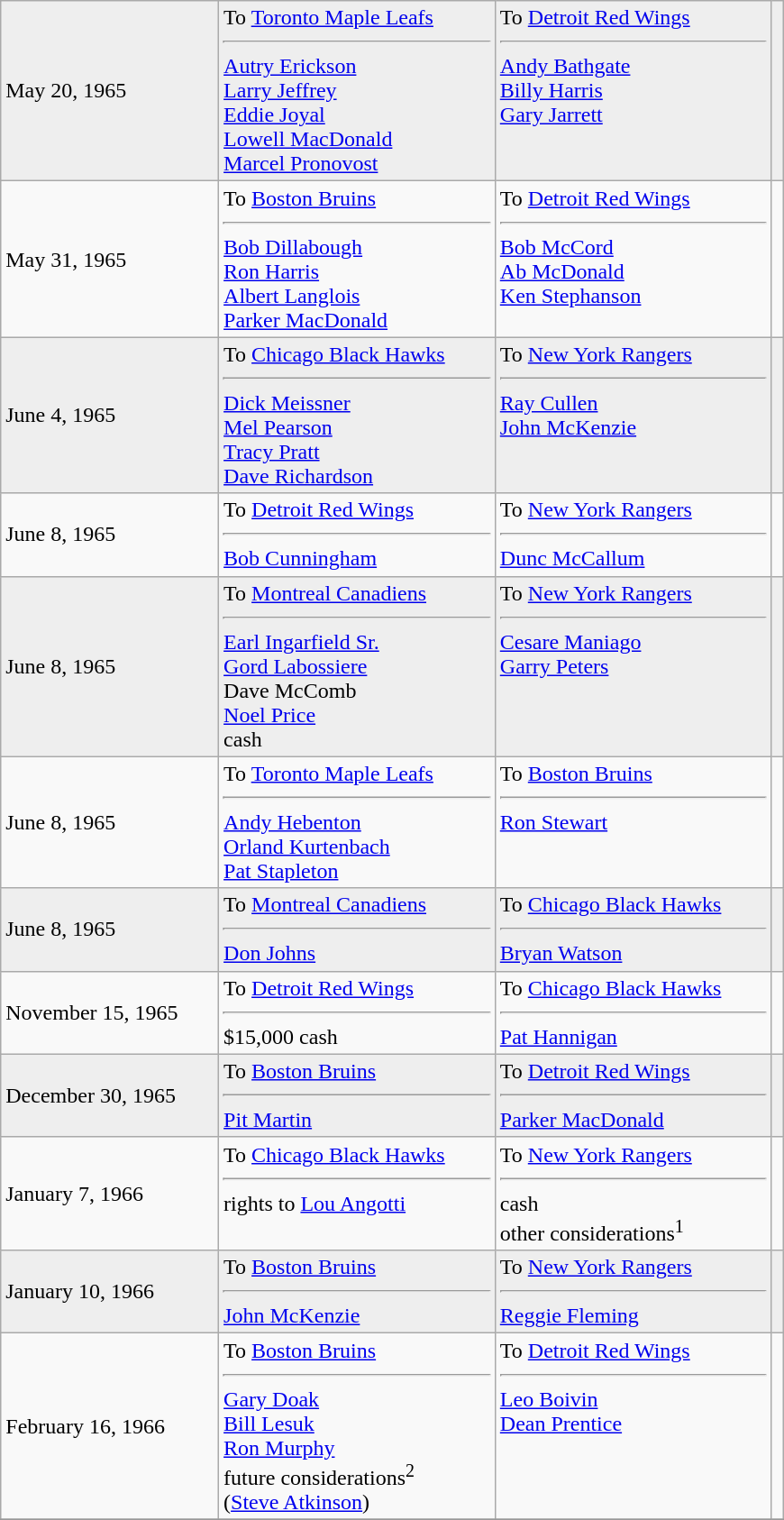<table class="wikitable" style="border:1px solid #999999; width:580px;">
<tr bgcolor="eeeeee">
<td>May 20, 1965</td>
<td valign="top">To <a href='#'>Toronto Maple Leafs</a><hr><a href='#'>Autry Erickson</a><br><a href='#'>Larry Jeffrey</a><br><a href='#'>Eddie Joyal</a><br><a href='#'>Lowell MacDonald</a><br><a href='#'>Marcel Pronovost</a></td>
<td valign="top">To <a href='#'>Detroit Red Wings</a><hr><a href='#'>Andy Bathgate</a><br><a href='#'>Billy Harris</a><br><a href='#'>Gary Jarrett</a></td>
<td></td>
</tr>
<tr>
<td>May 31, 1965</td>
<td valign="top">To <a href='#'>Boston Bruins</a><hr><a href='#'>Bob Dillabough</a><br><a href='#'>Ron Harris</a><br><a href='#'>Albert Langlois</a><br><a href='#'>Parker MacDonald</a></td>
<td valign="top">To <a href='#'>Detroit Red Wings</a><hr><a href='#'>Bob McCord</a><br><a href='#'>Ab McDonald</a><br><a href='#'>Ken Stephanson</a></td>
<td></td>
</tr>
<tr bgcolor="eeeeee">
<td>June 4, 1965</td>
<td valign="top">To <a href='#'>Chicago Black Hawks</a><hr><a href='#'>Dick Meissner</a><br><a href='#'>Mel Pearson</a><br><a href='#'>Tracy Pratt</a><br><a href='#'>Dave Richardson</a></td>
<td valign="top">To <a href='#'>New York Rangers</a><hr><a href='#'>Ray Cullen</a><br><a href='#'>John McKenzie</a></td>
<td></td>
</tr>
<tr>
<td>June 8, 1965</td>
<td valign="top">To <a href='#'>Detroit Red Wings</a><hr><a href='#'>Bob Cunningham</a></td>
<td valign="top">To <a href='#'>New York Rangers</a><hr><a href='#'>Dunc McCallum</a></td>
<td></td>
</tr>
<tr bgcolor="eeeeee">
<td>June 8, 1965</td>
<td valign="top">To <a href='#'>Montreal Canadiens</a><hr><a href='#'>Earl Ingarfield Sr.</a><br><a href='#'>Gord Labossiere</a><br>Dave McComb<br><a href='#'>Noel Price</a><br>cash</td>
<td valign="top">To <a href='#'>New York Rangers</a><hr><a href='#'>Cesare Maniago</a><br><a href='#'>Garry Peters</a></td>
<td></td>
</tr>
<tr>
<td>June 8, 1965</td>
<td valign="top">To <a href='#'>Toronto Maple Leafs</a><hr><a href='#'>Andy Hebenton</a><br><a href='#'>Orland Kurtenbach</a><br><a href='#'>Pat Stapleton</a></td>
<td valign="top">To <a href='#'>Boston Bruins</a><hr><a href='#'>Ron Stewart</a></td>
<td></td>
</tr>
<tr bgcolor="eeeeee">
<td>June 8, 1965</td>
<td valign="top">To <a href='#'>Montreal Canadiens</a><hr><a href='#'>Don Johns</a></td>
<td valign="top">To <a href='#'>Chicago Black Hawks</a><hr><a href='#'>Bryan Watson</a></td>
<td></td>
</tr>
<tr>
<td>November 15, 1965</td>
<td valign="top">To <a href='#'>Detroit Red Wings</a><hr>$15,000 cash</td>
<td valign="top">To <a href='#'>Chicago Black Hawks</a><hr><a href='#'>Pat Hannigan</a></td>
<td></td>
</tr>
<tr bgcolor="eeeeee">
<td>December 30, 1965</td>
<td valign="top">To <a href='#'>Boston Bruins</a><hr><a href='#'>Pit Martin</a></td>
<td valign="top">To <a href='#'>Detroit Red Wings</a><hr><a href='#'>Parker MacDonald</a></td>
<td></td>
</tr>
<tr>
<td>January 7, 1966</td>
<td valign="top">To <a href='#'>Chicago Black Hawks</a><hr>rights to <a href='#'>Lou Angotti</a></td>
<td valign="top">To <a href='#'>New York Rangers</a><hr>cash<br>other considerations<sup>1</sup></td>
<td></td>
</tr>
<tr bgcolor="eeeeee">
<td>January 10, 1966</td>
<td valign="top">To <a href='#'>Boston Bruins</a><hr><a href='#'>John McKenzie</a></td>
<td valign="top">To <a href='#'>New York Rangers</a><hr><a href='#'>Reggie Fleming</a></td>
<td></td>
</tr>
<tr>
<td>February 16, 1966</td>
<td valign="top">To <a href='#'>Boston Bruins</a><hr><a href='#'>Gary Doak</a><br><a href='#'>Bill Lesuk</a><br><a href='#'>Ron Murphy</a><br>future considerations<sup>2</sup><br>(<a href='#'>Steve Atkinson</a>)</td>
<td valign="top">To <a href='#'>Detroit Red Wings</a><hr><a href='#'>Leo Boivin</a><br><a href='#'>Dean Prentice</a></td>
<td></td>
</tr>
<tr bgcolor="eeeeee">
</tr>
</table>
